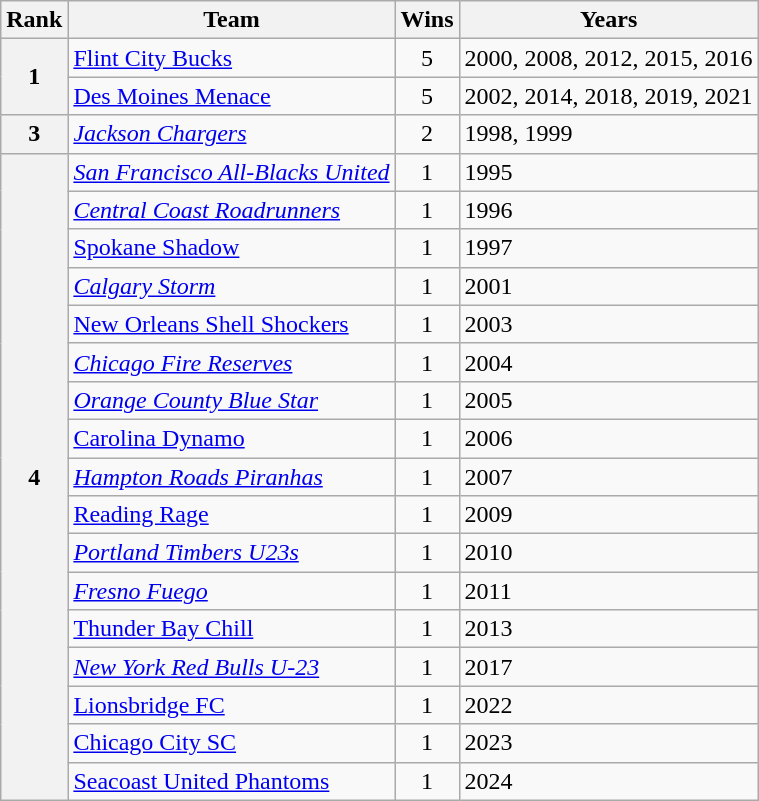<table class="wikitable">
<tr>
<th>Rank</th>
<th>Team</th>
<th>Wins</th>
<th>Years</th>
</tr>
<tr>
<th rowspan=2>1</th>
<td><a href='#'>Flint City Bucks</a></td>
<td align=center>5</td>
<td>2000, 2008, 2012, 2015, 2016</td>
</tr>
<tr>
<td><a href='#'>Des Moines Menace</a></td>
<td align=center>5</td>
<td>2002, 2014, 2018, 2019, 2021</td>
</tr>
<tr>
<th>3</th>
<td><em><a href='#'>Jackson Chargers</a></em></td>
<td align=center>2</td>
<td>1998, 1999</td>
</tr>
<tr>
<th rowspan=17>4</th>
<td><em><a href='#'>San Francisco All-Blacks United</a></em></td>
<td align=center>1</td>
<td>1995</td>
</tr>
<tr>
<td><em><a href='#'>Central Coast Roadrunners</a></em></td>
<td align=center>1</td>
<td>1996</td>
</tr>
<tr>
<td><a href='#'>Spokane Shadow</a></td>
<td align=center>1</td>
<td>1997</td>
</tr>
<tr>
<td><em><a href='#'>Calgary Storm</a></em></td>
<td align=center>1</td>
<td>2001</td>
</tr>
<tr>
<td><a href='#'>New Orleans Shell Shockers</a></td>
<td align=center>1</td>
<td>2003</td>
</tr>
<tr>
<td><em><a href='#'>Chicago Fire Reserves</a></em></td>
<td align=center>1</td>
<td>2004</td>
</tr>
<tr>
<td><em><a href='#'>Orange County Blue Star</a></em></td>
<td align=center>1</td>
<td>2005</td>
</tr>
<tr>
<td><a href='#'>Carolina Dynamo</a></td>
<td align=center>1</td>
<td>2006</td>
</tr>
<tr>
<td><em><a href='#'>Hampton Roads Piranhas</a></em></td>
<td align=center>1</td>
<td>2007</td>
</tr>
<tr>
<td><a href='#'>Reading Rage</a></td>
<td align=center>1</td>
<td>2009</td>
</tr>
<tr>
<td><em><a href='#'>Portland Timbers U23s</a></em></td>
<td align=center>1</td>
<td>2010</td>
</tr>
<tr>
<td><em><a href='#'>Fresno Fuego</a></em></td>
<td align=center>1</td>
<td>2011</td>
</tr>
<tr>
<td><a href='#'>Thunder Bay Chill</a></td>
<td align=center>1</td>
<td>2013</td>
</tr>
<tr>
<td><em><a href='#'>New York Red Bulls U-23</a></em></td>
<td align=center>1</td>
<td>2017</td>
</tr>
<tr>
<td><a href='#'>Lionsbridge FC</a></td>
<td align=center>1</td>
<td>2022</td>
</tr>
<tr>
<td><a href='#'>Chicago City SC</a></td>
<td align=center>1</td>
<td>2023</td>
</tr>
<tr>
<td><a href='#'>Seacoast United Phantoms</a></td>
<td align=center>1</td>
<td>2024</td>
</tr>
</table>
